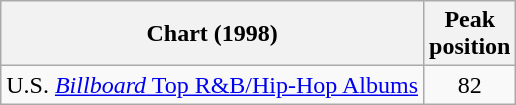<table class="wikitable sortable">
<tr>
<th align="left">Chart (1998)</th>
<th align="left">Peak<br>position</th>
</tr>
<tr>
<td align="left">U.S. <a href='#'><em>Billboard</em> Top R&B/Hip-Hop Albums</a></td>
<td align="center">82</td>
</tr>
</table>
